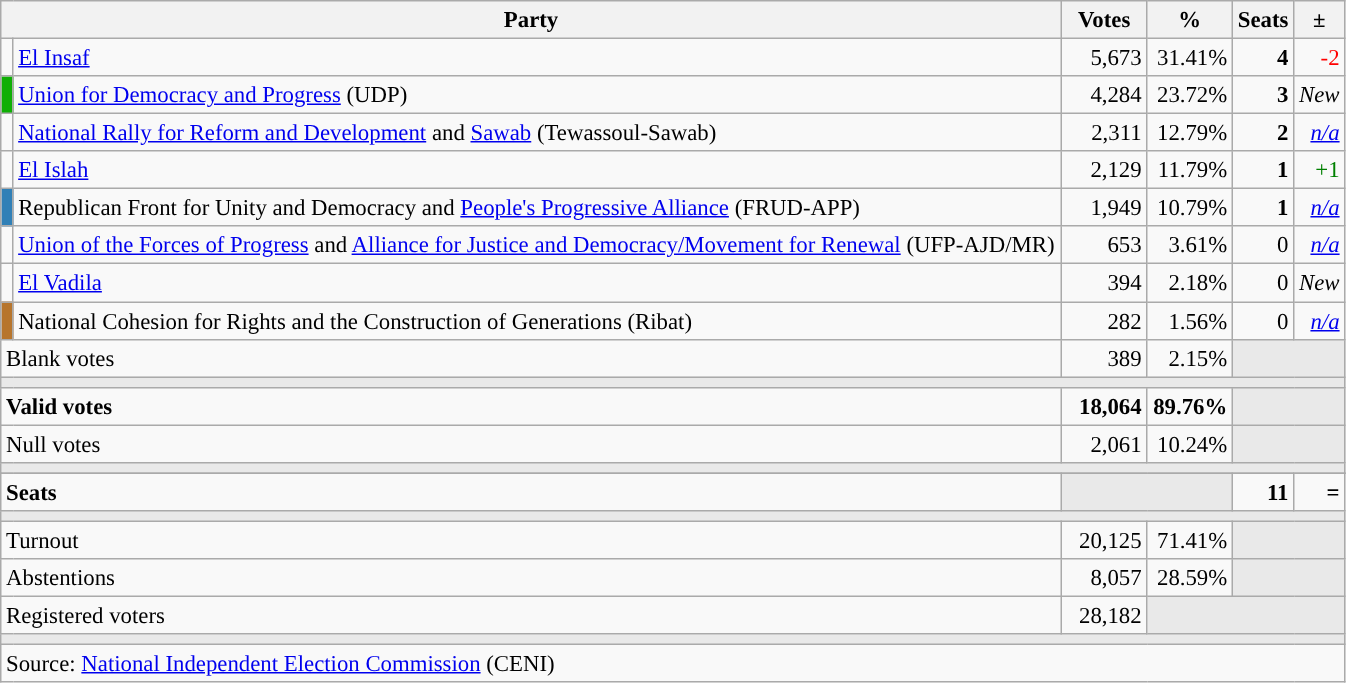<table class="wikitable" style="text-align:right;font-size:95%;">
<tr>
<th width="700" colspan="2">Party</th>
<th width="50">Votes</th>
<th width="50">%</th>
<th width="25">Seats</th>
<th width="20">±</th>
</tr>
<tr>
<td width="1" style="color:inherit;background:"></td>
<td style="text-align:left;"><a href='#'>El Insaf</a></td>
<td>5,673</td>
<td>31.41%</td>
<td><strong>4</strong></td>
<td style="color:red;">-2</td>
</tr>
<tr>
<td width="1" style="color:inherit;background:#0FAF05;"></td>
<td style="text-align:left;"><a href='#'>Union for Democracy and Progress</a> (UDP)</td>
<td>4,284</td>
<td>23.72%</td>
<td><strong>3</strong></td>
<td><em>New</em></td>
</tr>
<tr>
<td width="1" style="color:inherit;background:"></td>
<td style="text-align:left;"><a href='#'>National Rally for Reform and Development</a> and <a href='#'>Sawab</a> (Tewassoul-Sawab)</td>
<td>2,311</td>
<td>12.79%</td>
<td><strong>2</strong></td>
<td><em><a href='#'>n/a</a></em></td>
</tr>
<tr>
<td width="1" style="color:inherit;background:"></td>
<td style="text-align:left;"><a href='#'>El Islah</a></td>
<td>2,129</td>
<td>11.79%</td>
<td><strong>1</strong></td>
<td style="color:green;">+1</td>
</tr>
<tr>
<td width="1" style="color:inherit;background:#3080B7;"></td>
<td style="text-align:left;">Republican Front for Unity and Democracy and <a href='#'>People's Progressive Alliance</a> (FRUD-APP)</td>
<td>1,949</td>
<td>10.79%</td>
<td><strong>1</strong></td>
<td><em><a href='#'>n/a</a></em></td>
</tr>
<tr>
<td width="1" style="color:inherit;background:"></td>
<td style="text-align:left;"><a href='#'>Union of the Forces of Progress</a> and <a href='#'>Alliance for Justice and Democracy/Movement for Renewal</a> (UFP-AJD/MR)</td>
<td>653</td>
<td>3.61%</td>
<td>0</td>
<td><em><a href='#'>n/a</a></em></td>
</tr>
<tr>
<td width="1" style="color:inherit;background:"></td>
<td style="text-align:left;"><a href='#'>El Vadila</a></td>
<td>394</td>
<td>2.18%</td>
<td>0</td>
<td><em>New</em></td>
</tr>
<tr>
<td width="1" style="color:inherit;background:#B7752C;"></td>
<td style="text-align:left;">National Cohesion for Rights and the Construction of Generations (Ribat)</td>
<td>282</td>
<td>1.56%</td>
<td>0</td>
<td><em><a href='#'>n/a</a></em></td>
</tr>
<tr>
<td colspan="2" style="text-align:left;">Blank votes</td>
<td>389</td>
<td>2.15%</td>
<td colspan="2" style="background:#E9E9E9;"></td>
</tr>
<tr>
<td colspan="6" style="background:#E9E9E9;"></td>
</tr>
<tr style="font-weight:bold;">
<td colspan="2" style="text-align:left;">Valid votes</td>
<td>18,064</td>
<td>89.76%</td>
<td colspan="2" style="background:#E9E9E9;"></td>
</tr>
<tr>
<td colspan="2" style="text-align:left;">Null votes</td>
<td>2,061</td>
<td>10.24%</td>
<td colspan="2" style="background:#E9E9E9;"></td>
</tr>
<tr>
<td colspan="6" style="background:#E9E9E9;"></td>
</tr>
<tr>
</tr>
<tr style="font-weight:bold;">
<td colspan="2" style="text-align:left;">Seats</td>
<td colspan="2" style="background:#E9E9E9;"></td>
<td>11</td>
<td>=</td>
</tr>
<tr>
<td colspan="6" style="background:#E9E9E9;"></td>
</tr>
<tr>
<td colspan="2" style="text-align:left;">Turnout</td>
<td>20,125</td>
<td>71.41%</td>
<td colspan="2" style="background:#E9E9E9;"></td>
</tr>
<tr>
<td colspan="2" style="text-align:left;">Abstentions</td>
<td>8,057</td>
<td>28.59%</td>
<td colspan="2" style="background:#E9E9E9;"></td>
</tr>
<tr>
<td colspan="2" style="text-align:left;">Registered voters</td>
<td>28,182</td>
<td colspan="3" style="background:#E9E9E9;"></td>
</tr>
<tr>
<td colspan="6" style="background:#E9E9E9;"></td>
</tr>
<tr>
<td colspan="6" style="text-align:left;">Source: <a href='#'>National Independent Election Commission</a> (CENI)</td>
</tr>
</table>
